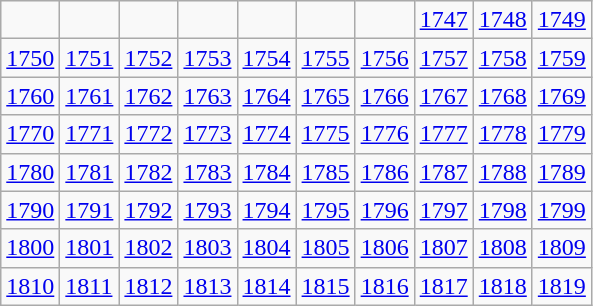<table class="wikitable">
<tr>
<td></td>
<td></td>
<td></td>
<td></td>
<td></td>
<td></td>
<td></td>
<td><a href='#'>1747</a></td>
<td><a href='#'>1748</a></td>
<td><a href='#'>1749</a></td>
</tr>
<tr>
<td><a href='#'>1750</a></td>
<td><a href='#'>1751</a></td>
<td><a href='#'>1752</a></td>
<td><a href='#'>1753</a></td>
<td><a href='#'>1754</a></td>
<td><a href='#'>1755</a></td>
<td><a href='#'>1756</a></td>
<td><a href='#'>1757</a></td>
<td><a href='#'>1758</a></td>
<td><a href='#'>1759</a></td>
</tr>
<tr>
<td><a href='#'>1760</a></td>
<td><a href='#'>1761</a></td>
<td><a href='#'>1762</a></td>
<td><a href='#'>1763</a></td>
<td><a href='#'>1764</a></td>
<td><a href='#'>1765</a></td>
<td><a href='#'>1766</a></td>
<td><a href='#'>1767</a></td>
<td><a href='#'>1768</a></td>
<td><a href='#'>1769</a></td>
</tr>
<tr>
<td><a href='#'>1770</a></td>
<td><a href='#'>1771</a></td>
<td><a href='#'>1772</a></td>
<td><a href='#'>1773</a></td>
<td><a href='#'>1774</a></td>
<td><a href='#'>1775</a></td>
<td><a href='#'>1776</a></td>
<td><a href='#'>1777</a></td>
<td><a href='#'>1778</a></td>
<td><a href='#'>1779</a></td>
</tr>
<tr>
<td><a href='#'>1780</a></td>
<td><a href='#'>1781</a></td>
<td><a href='#'>1782</a></td>
<td><a href='#'>1783</a></td>
<td><a href='#'>1784</a></td>
<td><a href='#'>1785</a></td>
<td><a href='#'>1786</a></td>
<td><a href='#'>1787</a></td>
<td><a href='#'>1788</a></td>
<td><a href='#'>1789</a></td>
</tr>
<tr>
<td><a href='#'>1790</a></td>
<td><a href='#'>1791</a></td>
<td><a href='#'>1792</a></td>
<td><a href='#'>1793</a></td>
<td><a href='#'>1794</a></td>
<td><a href='#'>1795</a></td>
<td><a href='#'>1796</a></td>
<td><a href='#'>1797</a></td>
<td><a href='#'>1798</a></td>
<td><a href='#'>1799</a></td>
</tr>
<tr>
<td><a href='#'>1800</a></td>
<td><a href='#'>1801</a></td>
<td><a href='#'>1802</a></td>
<td><a href='#'>1803</a></td>
<td><a href='#'>1804</a></td>
<td><a href='#'>1805</a></td>
<td><a href='#'>1806</a></td>
<td><a href='#'>1807</a></td>
<td><a href='#'>1808</a></td>
<td><a href='#'>1809</a></td>
</tr>
<tr>
<td><a href='#'>1810</a></td>
<td><a href='#'>1811</a></td>
<td><a href='#'>1812</a></td>
<td><a href='#'>1813</a></td>
<td><a href='#'>1814</a></td>
<td><a href='#'>1815</a></td>
<td><a href='#'>1816</a></td>
<td><a href='#'>1817</a></td>
<td><a href='#'>1818</a></td>
<td><a href='#'>1819</a></td>
</tr>
</table>
